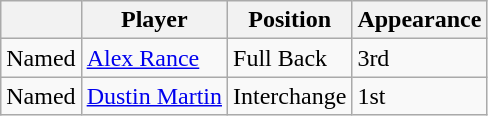<table class="wikitable">
<tr>
<th></th>
<th>Player</th>
<th>Position</th>
<th>Appearance</th>
</tr>
<tr>
<td>Named</td>
<td><a href='#'>Alex Rance</a></td>
<td>Full Back</td>
<td>3rd</td>
</tr>
<tr>
<td>Named</td>
<td><a href='#'>Dustin Martin</a></td>
<td>Interchange</td>
<td>1st</td>
</tr>
</table>
